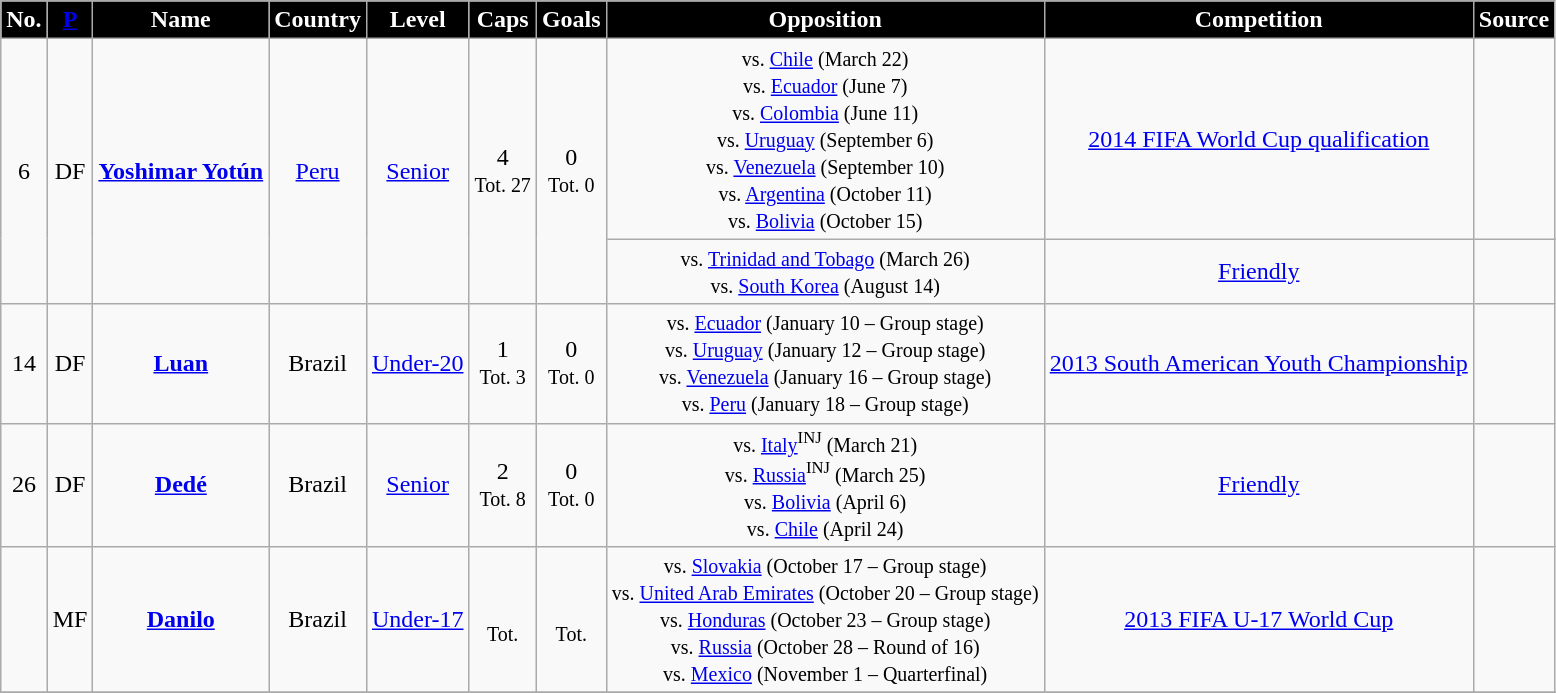<table class="wikitable" style="text-align: center;">
<tr>
<th style="background:#000000; color:white; text-align:center;">No.</th>
<th style="background:#000000; color:white; text-align:center;"><a href='#'>P</a></th>
<th style="background:#000000; color:white; text-align:center;">Name</th>
<th style="background:#000000; color:white; text-align:center;">Country</th>
<th style="background:#000000; color:white; text-align:center;">Level</th>
<th style="background:#000000; color:white; text-align:center;">Caps</th>
<th style="background:#000000; color:white; text-align:center;">Goals</th>
<th style="background:#000000; color:white; text-align:center;">Opposition</th>
<th style="background:#000000; color:white; text-align:center;">Competition</th>
<th style="background:#000000; color:white; text-align:center;">Source</th>
</tr>
<tr>
<td rowspan=2>6</td>
<td rowspan=2>DF</td>
<td rowspan=2><strong><a href='#'>Yoshimar Yotún</a></strong></td>
<td rowspan=2> <a href='#'>Peru</a></td>
<td rowspan=2><a href='#'>Senior</a></td>
<td rowspan=2>4 <br><small>Tot. 27</small></td>
<td rowspan=2>0<br><small>Tot. 0</small></td>
<td><small>vs.  <a href='#'>Chile</a> (March 22)<br>vs.  <a href='#'>Ecuador</a> (June 7)<br>vs.  <a href='#'>Colombia</a> (June 11)<br>vs.  <a href='#'>Uruguay</a> (September 6)<br>vs.  <a href='#'>Venezuela</a> (September 10)<br>vs.  <a href='#'>Argentina</a> (October 11)<br>vs.  <a href='#'>Bolivia</a> (October 15)</small></td>
<td><a href='#'>2014 FIFA World Cup qualification</a></td>
<td></td>
</tr>
<tr>
<td><small>vs.  <a href='#'>Trinidad and Tobago</a> (March 26)<br>vs.  <a href='#'>South Korea</a> (August 14)</small></td>
<td><a href='#'>Friendly</a></td>
<td></td>
</tr>
<tr>
<td>14</td>
<td>DF</td>
<td><strong><a href='#'>Luan</a></strong></td>
<td> Brazil</td>
<td><a href='#'>Under-20</a></td>
<td>1 <br><small>Tot. 3</small></td>
<td>0<br><small>Tot. 0</small></td>
<td><small>vs.  <a href='#'>Ecuador</a> (January 10 – Group stage)<br>vs.  <a href='#'>Uruguay</a> (January 12 – Group stage)<br>vs.  <a href='#'>Venezuela</a> (January 16 – Group stage)<br>vs.  <a href='#'>Peru</a> (January 18 – Group stage)</small></td>
<td><a href='#'>2013 South American Youth Championship</a></td>
<td></td>
</tr>
<tr>
<td>26</td>
<td>DF</td>
<td><strong><a href='#'>Dedé</a></strong></td>
<td> Brazil</td>
<td><a href='#'>Senior</a></td>
<td>2 <br><small>Tot. 8</small></td>
<td>0<br><small>Tot. 0</small></td>
<td><small>vs.  <a href='#'>Italy</a><sup>INJ</sup> (March 21)<br>vs.  <a href='#'>Russia</a><sup>INJ</sup> (March 25)<br>vs.  <a href='#'>Bolivia</a> (April 6)<br>vs.  <a href='#'>Chile</a> (April 24)</small></td>
<td><a href='#'>Friendly</a></td>
<td></td>
</tr>
<tr>
<td></td>
<td>MF</td>
<td><strong><a href='#'>Danilo</a></strong></td>
<td> Brazil</td>
<td><a href='#'>Under-17</a></td>
<td><br><small>Tot. </small></td>
<td><br><small>Tot. </small></td>
<td><small>vs.  <a href='#'>Slovakia</a> (October 17 – Group stage)<br>vs.  <a href='#'>United Arab Emirates</a> (October 20 – Group stage)<br>vs.  <a href='#'>Honduras</a> (October 23 – Group stage)<br>vs.  <a href='#'>Russia</a> (October 28 – Round of 16)<br>vs.  <a href='#'>Mexico</a> (November 1 – Quarterfinal)</small></td>
<td><a href='#'>2013 FIFA U-17 World Cup</a></td>
<td></td>
</tr>
<tr>
</tr>
</table>
